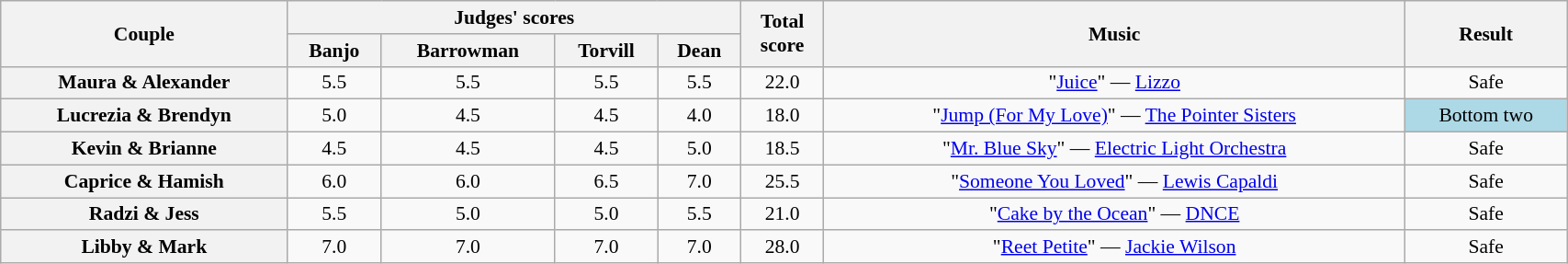<table class="wikitable sortable" style="text-align:center; font-size:90%; width:90%">
<tr>
<th scope="col" rowspan=2>Couple</th>
<th scope="col" colspan=4 class="unsortable">Judges' scores</th>
<th scope="col" rowspan=2>Total<br>score</th>
<th scope="col" rowspan=2 class="unsortable">Music</th>
<th scope="col" rowspan=2 class="unsortable">Result</th>
</tr>
<tr>
<th class="unsortable">Banjo</th>
<th class="unsortable">Barrowman</th>
<th class="unsortable">Torvill</th>
<th class="unsortable">Dean</th>
</tr>
<tr>
<th scope="row">Maura & Alexander</th>
<td>5.5</td>
<td>5.5</td>
<td>5.5</td>
<td>5.5</td>
<td>22.0</td>
<td>"<a href='#'>Juice</a>" — <a href='#'>Lizzo</a></td>
<td>Safe</td>
</tr>
<tr>
<th scope="row">Lucrezia & Brendyn</th>
<td>5.0</td>
<td>4.5</td>
<td>4.5</td>
<td>4.0</td>
<td>18.0</td>
<td>"<a href='#'>Jump (For My Love)</a>" — <a href='#'>The Pointer Sisters</a></td>
<td bgcolor="lightblue">Bottom two</td>
</tr>
<tr>
<th scope="row">Kevin & Brianne</th>
<td>4.5</td>
<td>4.5</td>
<td>4.5</td>
<td>5.0</td>
<td>18.5</td>
<td>"<a href='#'>Mr. Blue Sky</a>" — <a href='#'>Electric Light Orchestra</a></td>
<td>Safe</td>
</tr>
<tr>
<th scope="row">Caprice & Hamish</th>
<td>6.0</td>
<td>6.0</td>
<td>6.5</td>
<td>7.0</td>
<td>25.5</td>
<td>"<a href='#'>Someone You Loved</a>" — <a href='#'>Lewis Capaldi</a></td>
<td>Safe</td>
</tr>
<tr>
<th scope="row">Radzi & Jess</th>
<td>5.5</td>
<td>5.0</td>
<td>5.0</td>
<td>5.5</td>
<td>21.0</td>
<td>"<a href='#'>Cake by the Ocean</a>" — <a href='#'>DNCE</a></td>
<td>Safe</td>
</tr>
<tr>
<th scope="row">Libby & Mark</th>
<td>7.0</td>
<td>7.0</td>
<td>7.0</td>
<td>7.0</td>
<td>28.0</td>
<td>"<a href='#'>Reet Petite</a>" — <a href='#'>Jackie Wilson</a></td>
<td>Safe</td>
</tr>
</table>
